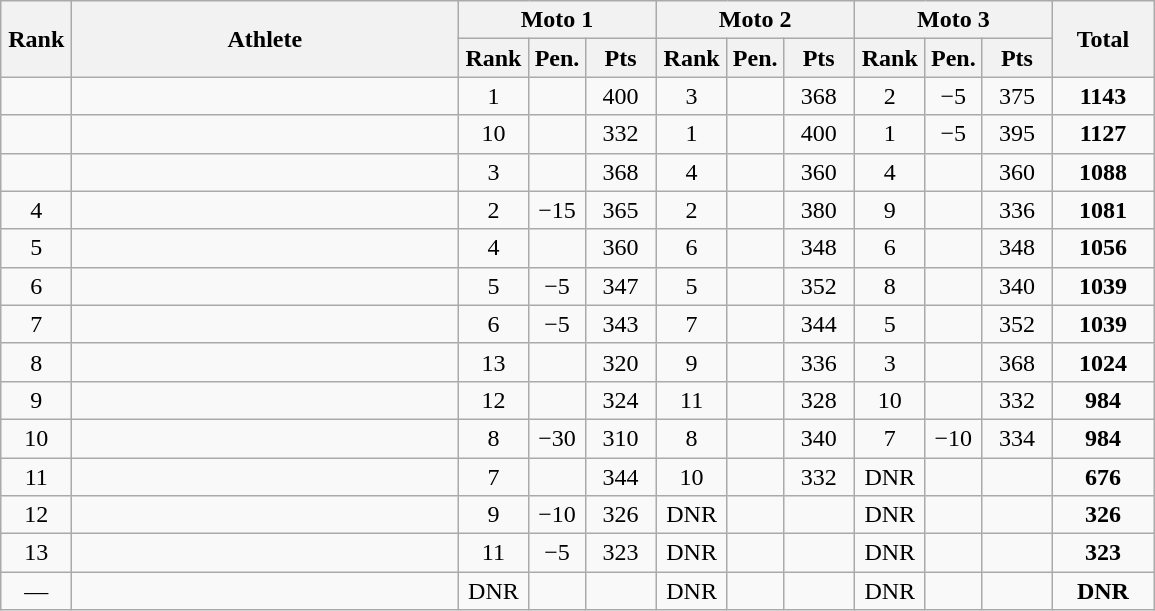<table class=wikitable style="text-align:center">
<tr>
<th width=40 rowspan=2>Rank</th>
<th width=250 rowspan=2>Athlete</th>
<th colspan=3>Moto 1</th>
<th colspan=3>Moto 2</th>
<th colspan=3>Moto 3</th>
<th width=60 rowspan=2>Total</th>
</tr>
<tr>
<th width=40>Rank</th>
<th width=30>Pen.</th>
<th width=40>Pts</th>
<th width=40>Rank</th>
<th width=30>Pen.</th>
<th width=40>Pts</th>
<th width=40>Rank</th>
<th width=30>Pen.</th>
<th width=40>Pts</th>
</tr>
<tr>
<td></td>
<td align=left></td>
<td>1</td>
<td></td>
<td>400</td>
<td>3</td>
<td></td>
<td>368</td>
<td>2</td>
<td>−5</td>
<td>375</td>
<td><strong>1143</strong></td>
</tr>
<tr>
<td></td>
<td align=left></td>
<td>10</td>
<td></td>
<td>332</td>
<td>1</td>
<td></td>
<td>400</td>
<td>1</td>
<td>−5</td>
<td>395</td>
<td><strong>1127</strong></td>
</tr>
<tr>
<td></td>
<td align=left></td>
<td>3</td>
<td></td>
<td>368</td>
<td>4</td>
<td></td>
<td>360</td>
<td>4</td>
<td></td>
<td>360</td>
<td><strong>1088</strong></td>
</tr>
<tr>
<td>4</td>
<td align=left></td>
<td>2</td>
<td>−15</td>
<td>365</td>
<td>2</td>
<td></td>
<td>380</td>
<td>9</td>
<td></td>
<td>336</td>
<td><strong>1081</strong></td>
</tr>
<tr>
<td>5</td>
<td align=left></td>
<td>4</td>
<td></td>
<td>360</td>
<td>6</td>
<td></td>
<td>348</td>
<td>6</td>
<td></td>
<td>348</td>
<td><strong>1056</strong></td>
</tr>
<tr>
<td>6</td>
<td align=left></td>
<td>5</td>
<td>−5</td>
<td>347</td>
<td>5</td>
<td></td>
<td>352</td>
<td>8</td>
<td></td>
<td>340</td>
<td><strong>1039</strong></td>
</tr>
<tr>
<td>7</td>
<td align=left></td>
<td>6</td>
<td>−5</td>
<td>343</td>
<td>7</td>
<td></td>
<td>344</td>
<td>5</td>
<td></td>
<td>352</td>
<td><strong>1039</strong></td>
</tr>
<tr>
<td>8</td>
<td align=left></td>
<td>13</td>
<td></td>
<td>320</td>
<td>9</td>
<td></td>
<td>336</td>
<td>3</td>
<td></td>
<td>368</td>
<td><strong>1024</strong></td>
</tr>
<tr>
<td>9</td>
<td align=left></td>
<td>12</td>
<td></td>
<td>324</td>
<td>11</td>
<td></td>
<td>328</td>
<td>10</td>
<td></td>
<td>332</td>
<td><strong>984</strong></td>
</tr>
<tr>
<td>10</td>
<td align=left></td>
<td>8</td>
<td>−30</td>
<td>310</td>
<td>8</td>
<td></td>
<td>340</td>
<td>7</td>
<td>−10</td>
<td>334</td>
<td><strong>984</strong></td>
</tr>
<tr>
<td>11</td>
<td align=left></td>
<td>7</td>
<td></td>
<td>344</td>
<td>10</td>
<td></td>
<td>332</td>
<td>DNR</td>
<td></td>
<td></td>
<td><strong>676</strong></td>
</tr>
<tr>
<td>12</td>
<td align=left></td>
<td>9</td>
<td>−10</td>
<td>326</td>
<td>DNR</td>
<td></td>
<td></td>
<td>DNR</td>
<td></td>
<td></td>
<td><strong>326</strong></td>
</tr>
<tr>
<td>13</td>
<td align=left></td>
<td>11</td>
<td>−5</td>
<td>323</td>
<td>DNR</td>
<td></td>
<td></td>
<td>DNR</td>
<td></td>
<td></td>
<td><strong>323</strong></td>
</tr>
<tr>
<td>—</td>
<td align=left></td>
<td>DNR</td>
<td></td>
<td></td>
<td>DNR</td>
<td></td>
<td></td>
<td>DNR</td>
<td></td>
<td></td>
<td><strong>DNR</strong></td>
</tr>
</table>
